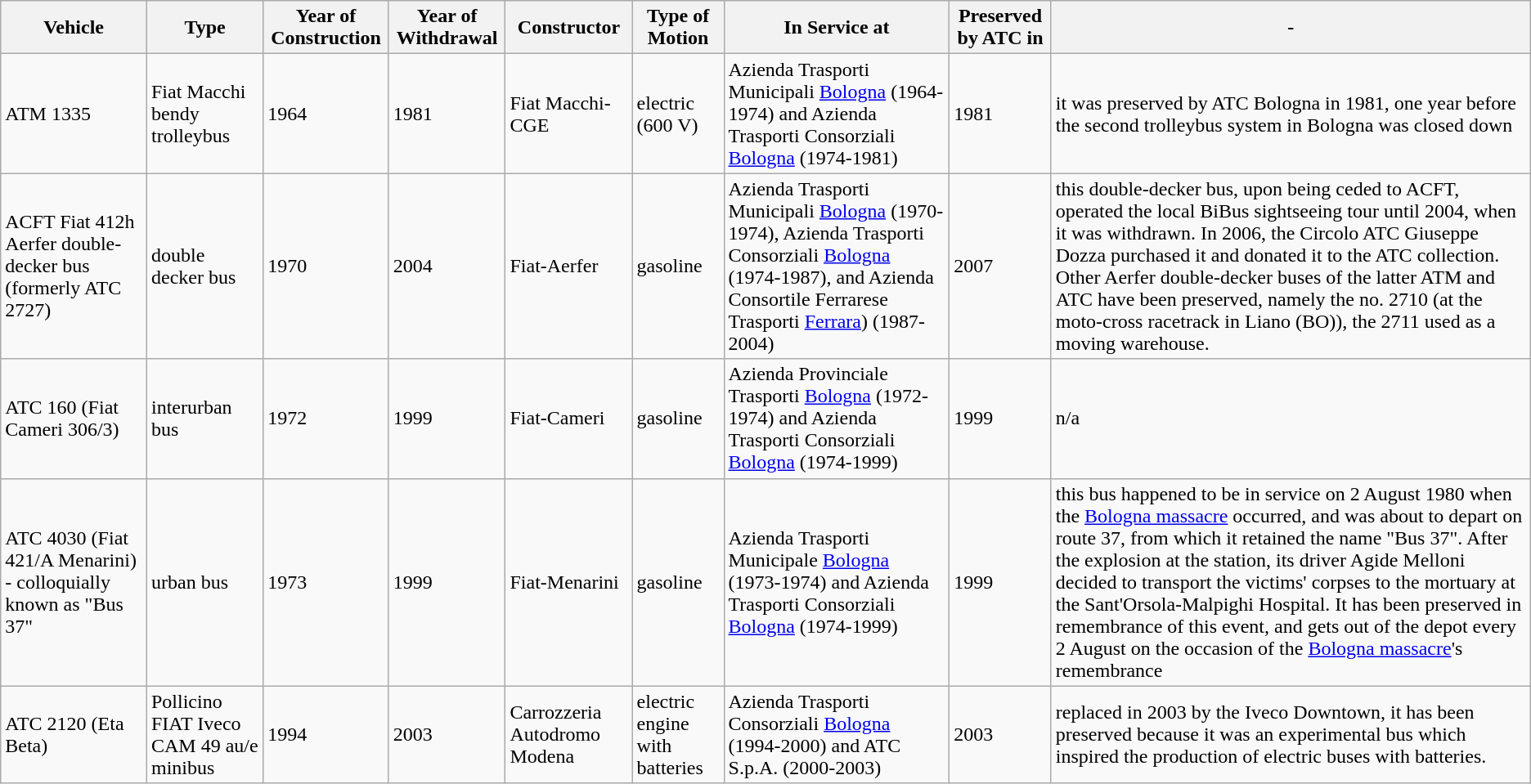<table class="wikitable">
<tr>
<th>Vehicle</th>
<th>Type</th>
<th>Year of Construction</th>
<th>Year of Withdrawal</th>
<th>Constructor</th>
<th>Type of Motion</th>
<th>In Service at</th>
<th>Preserved by ATC in</th>
<th Notes>-</th>
</tr>
<tr>
<td>ATM 1335</td>
<td>Fiat Macchi bendy trolleybus</td>
<td>1964</td>
<td>1981</td>
<td>Fiat Macchi-CGE</td>
<td>electric (600 V)</td>
<td>Azienda Trasporti Municipali <a href='#'>Bologna</a> (1964-1974) and Azienda Trasporti Consorziali <a href='#'>Bologna</a> (1974-1981)</td>
<td>1981</td>
<td>it was preserved by ATC Bologna in 1981, one year before the second trolleybus system in Bologna was closed down</td>
</tr>
<tr>
<td>ACFT Fiat 412h Aerfer double-decker bus (formerly ATC 2727)</td>
<td>double decker bus</td>
<td>1970</td>
<td>2004</td>
<td>Fiat-Aerfer</td>
<td>gasoline</td>
<td>Azienda Trasporti Municipali <a href='#'>Bologna</a> (1970-1974), Azienda Trasporti Consorziali <a href='#'>Bologna</a> (1974-1987), and Azienda Consortile Ferrarese Trasporti <a href='#'>Ferrara</a>) (1987-2004)</td>
<td>2007</td>
<td>this double-decker bus, upon being ceded to ACFT, operated the local BiBus sightseeing tour until 2004, when it was withdrawn. In 2006, the Circolo ATC Giuseppe Dozza purchased it and donated it to the ATC collection. Other Aerfer double-decker buses of the latter ATM and ATC have been preserved, namely the no. 2710 (at the moto-cross racetrack in Liano (BO)), the 2711 used as a moving warehouse.</td>
</tr>
<tr>
<td>ATC 160 (Fiat Cameri 306/3)</td>
<td>interurban bus</td>
<td>1972</td>
<td>1999</td>
<td>Fiat-Cameri</td>
<td>gasoline</td>
<td>Azienda Provinciale Trasporti <a href='#'>Bologna</a> (1972-1974) and Azienda Trasporti Consorziali <a href='#'>Bologna</a> (1974-1999)</td>
<td>1999</td>
<td>n/a</td>
</tr>
<tr>
<td>ATC 4030 (Fiat 421/A Menarini) - colloquially known as "Bus 37"</td>
<td>urban bus</td>
<td>1973</td>
<td>1999</td>
<td>Fiat-Menarini</td>
<td>gasoline</td>
<td>Azienda Trasporti Municipale <a href='#'>Bologna</a> (1973-1974) and Azienda Trasporti Consorziali <a href='#'>Bologna</a> (1974-1999)</td>
<td>1999</td>
<td>this bus happened to be in service on 2 August 1980 when the <a href='#'>Bologna massacre</a> occurred, and was about to depart on route 37, from which it retained the name "Bus 37". After the explosion at the station, its driver Agide Melloni decided to transport the victims' corpses to the mortuary at the Sant'Orsola-Malpighi Hospital. It has been preserved in remembrance of this event, and gets out of the depot every 2 August on the occasion of the <a href='#'>Bologna massacre</a>'s remembrance</td>
</tr>
<tr>
<td>ATC 2120 (Eta Beta)</td>
<td>Pollicino FIAT Iveco CAM 49 au/e minibus</td>
<td>1994</td>
<td>2003</td>
<td>Carrozzeria Autodromo Modena</td>
<td>electric engine with batteries</td>
<td>Azienda Trasporti Consorziali <a href='#'>Bologna</a> (1994-2000) and ATC S.p.A. (2000-2003)</td>
<td>2003</td>
<td>replaced in 2003 by the Iveco Downtown, it has been preserved because it was an experimental bus which inspired the production of electric buses with batteries.</td>
</tr>
</table>
